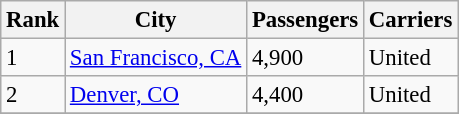<table class="wikitable" style="font-size: 95%" width= align=>
<tr>
<th>Rank</th>
<th>City</th>
<th>Passengers</th>
<th>Carriers</th>
</tr>
<tr>
<td>1</td>
<td><a href='#'>San Francisco, CA</a></td>
<td>4,900</td>
<td>United</td>
</tr>
<tr>
<td>2</td>
<td><a href='#'>Denver, CO</a></td>
<td>4,400</td>
<td>United</td>
</tr>
<tr>
</tr>
</table>
